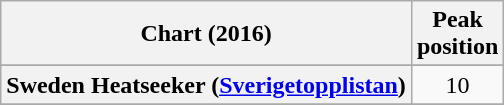<table class="wikitable plainrowheaders sortable" style="text-align:center">
<tr>
<th scope="col">Chart (2016)</th>
<th scope="col">Peak<br>position</th>
</tr>
<tr>
</tr>
<tr>
</tr>
<tr>
</tr>
<tr>
</tr>
<tr>
</tr>
<tr>
</tr>
<tr>
</tr>
<tr>
</tr>
<tr>
</tr>
<tr>
</tr>
<tr>
</tr>
<tr>
</tr>
<tr>
</tr>
<tr>
</tr>
<tr>
<th scope="row">Sweden Heatseeker (<a href='#'>Sverigetopplistan</a>)</th>
<td>10</td>
</tr>
<tr>
</tr>
<tr>
</tr>
<tr>
</tr>
<tr>
</tr>
<tr>
</tr>
<tr>
</tr>
</table>
